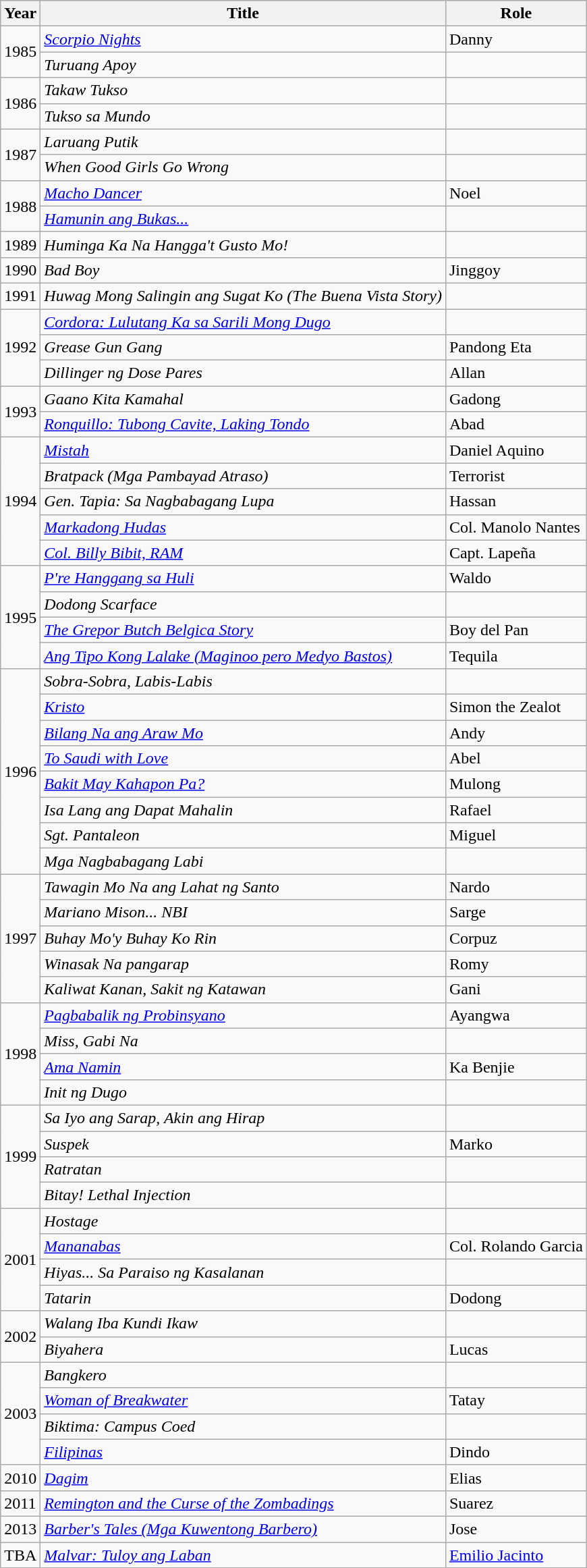<table class="wikitable">
<tr>
<th>Year</th>
<th>Title</th>
<th>Role</th>
</tr>
<tr>
<td rowspan="2">1985</td>
<td><em><a href='#'>Scorpio Nights</a></em></td>
<td>Danny</td>
</tr>
<tr>
<td><em>Turuang Apoy</em></td>
<td></td>
</tr>
<tr>
<td rowspan="2">1986</td>
<td><em>Takaw Tukso</em></td>
<td></td>
</tr>
<tr>
<td><em>Tukso sa Mundo</em></td>
<td></td>
</tr>
<tr>
<td rowspan="2">1987</td>
<td><em>Laruang Putik</em></td>
<td></td>
</tr>
<tr>
<td><em>When Good Girls Go Wrong</em></td>
<td></td>
</tr>
<tr>
<td rowspan="2">1988</td>
<td><em><a href='#'>Macho Dancer</a></em></td>
<td>Noel</td>
</tr>
<tr>
<td><em><a href='#'>Hamunin ang Bukas...</a></em></td>
<td></td>
</tr>
<tr>
<td>1989</td>
<td><em>Huminga Ka Na Hangga't Gusto Mo!</em></td>
<td></td>
</tr>
<tr>
<td>1990</td>
<td><em>Bad Boy</em></td>
<td>Jinggoy</td>
</tr>
<tr>
<td>1991</td>
<td><em>Huwag Mong Salingin ang Sugat Ko (The Buena Vista Story)</em></td>
<td></td>
</tr>
<tr>
<td rowspan="3">1992</td>
<td><em><a href='#'>Cordora: Lulutang Ka sa Sarili Mong Dugo</a></em></td>
<td></td>
</tr>
<tr>
<td><em>Grease Gun Gang</em></td>
<td>Pandong Eta</td>
</tr>
<tr>
<td><em>Dillinger ng Dose Pares</em></td>
<td>Allan</td>
</tr>
<tr>
<td rowspan="2">1993</td>
<td><em>Gaano Kita Kamahal</em></td>
<td>Gadong</td>
</tr>
<tr>
<td><em><a href='#'>Ronquillo: Tubong Cavite, Laking Tondo</a></em></td>
<td>Abad</td>
</tr>
<tr>
<td rowspan="5">1994</td>
<td><em><a href='#'>Mistah</a></em></td>
<td>Daniel Aquino</td>
</tr>
<tr>
<td><em>Bratpack (Mga Pambayad Atraso)</em></td>
<td>Terrorist </td>
</tr>
<tr>
<td><em>Gen. Tapia: Sa Nagbabagang Lupa</em></td>
<td>Hassan</td>
</tr>
<tr>
<td><em><a href='#'>Markadong Hudas</a></em></td>
<td>Col. Manolo Nantes</td>
</tr>
<tr>
<td><em><a href='#'>Col. Billy Bibit, RAM</a></em></td>
<td>Capt. Lapeña </td>
</tr>
<tr>
<td rowspan="4">1995</td>
<td><em><a href='#'>P're Hanggang sa Huli</a></em></td>
<td>Waldo </td>
</tr>
<tr>
<td><em>Dodong Scarface</em></td>
<td></td>
</tr>
<tr>
<td><em><a href='#'>The Grepor Butch Belgica Story</a></em></td>
<td>Boy del Pan</td>
</tr>
<tr>
<td><em><a href='#'>Ang Tipo Kong Lalake (Maginoo pero Medyo Bastos)</a></em></td>
<td>Tequila</td>
</tr>
<tr>
<td rowspan="8">1996</td>
<td><em>Sobra-Sobra, Labis-Labis</em></td>
<td></td>
</tr>
<tr>
<td><em><a href='#'>Kristo</a></em></td>
<td>Simon the Zealot</td>
</tr>
<tr>
<td><em><a href='#'>Bilang Na ang Araw Mo</a></em></td>
<td>Andy</td>
</tr>
<tr>
<td><em><a href='#'>To Saudi with Love</a></em></td>
<td>Abel</td>
</tr>
<tr>
<td><em><a href='#'>Bakit May Kahapon Pa?</a></em></td>
<td>Mulong</td>
</tr>
<tr>
<td><em>Isa Lang ang Dapat Mahalin</em></td>
<td>Rafael</td>
</tr>
<tr>
<td><em>Sgt. Pantaleon</em></td>
<td>Miguel</td>
</tr>
<tr>
<td><em>Mga Nagbabagang Labi</em></td>
<td></td>
</tr>
<tr>
<td rowspan="5">1997</td>
<td><em>Tawagin Mo Na ang Lahat ng Santo</em></td>
<td>Nardo</td>
</tr>
<tr>
<td><em>Mariano Mison... NBI</em></td>
<td>Sarge</td>
</tr>
<tr>
<td><em>Buhay Mo'y Buhay Ko Rin</em></td>
<td>Corpuz</td>
</tr>
<tr>
<td><em>Winasak Na pangarap</em></td>
<td>Romy</td>
</tr>
<tr>
<td><em>Kaliwat Kanan, Sakit ng Katawan</em></td>
<td>Gani</td>
</tr>
<tr>
<td rowspan="4">1998</td>
<td><em><a href='#'>Pagbabalik ng Probinsyano</a></em></td>
<td>Ayangwa</td>
</tr>
<tr>
<td><em>Miss, Gabi Na</em></td>
<td></td>
</tr>
<tr>
<td><em><a href='#'>Ama Namin</a></em></td>
<td>Ka Benjie</td>
</tr>
<tr>
<td><em>Init ng Dugo</em></td>
<td></td>
</tr>
<tr>
<td rowspan="4">1999</td>
<td><em>Sa Iyo ang Sarap, Akin ang Hirap</em></td>
<td></td>
</tr>
<tr>
<td><em>Suspek</em></td>
<td>Marko</td>
</tr>
<tr>
<td><em>Ratratan</em></td>
<td></td>
</tr>
<tr>
<td><em>Bitay! Lethal Injection</em></td>
<td></td>
</tr>
<tr>
<td rowspan="4">2001</td>
<td><em>Hostage</em></td>
<td></td>
</tr>
<tr>
<td><em><a href='#'>Mananabas</a></em></td>
<td>Col. Rolando Garcia</td>
</tr>
<tr>
<td><em>Hiyas... Sa Paraiso ng Kasalanan</em></td>
<td></td>
</tr>
<tr>
<td><em>Tatarin</em></td>
<td>Dodong</td>
</tr>
<tr>
<td rowspan="2">2002</td>
<td><em>Walang Iba Kundi Ikaw</em></td>
<td></td>
</tr>
<tr>
<td><em>Biyahera</em></td>
<td>Lucas</td>
</tr>
<tr>
<td rowspan="4">2003</td>
<td><em>Bangkero</em></td>
<td></td>
</tr>
<tr>
<td><em><a href='#'>Woman of Breakwater</a></em></td>
<td>Tatay</td>
</tr>
<tr>
<td><em>Biktima: Campus Coed</em></td>
<td></td>
</tr>
<tr>
<td><em><a href='#'>Filipinas</a></em></td>
<td>Dindo</td>
</tr>
<tr>
<td>2010</td>
<td><em><a href='#'>Dagim</a></em></td>
<td>Elias</td>
</tr>
<tr>
<td>2011</td>
<td><em><a href='#'>Remington and the Curse of the Zombadings</a></em></td>
<td>Suarez</td>
</tr>
<tr>
<td>2013</td>
<td><a href='#'><em>Barber's Tales (Mga Kuwentong Barbero)</em></a></td>
<td>Jose</td>
</tr>
<tr>
<td>TBA</td>
<td><em><a href='#'>Malvar: Tuloy ang Laban</a></em></td>
<td><a href='#'>Emilio Jacinto</a></td>
</tr>
</table>
